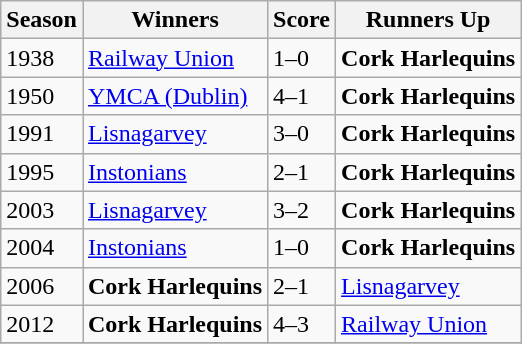<table class="wikitable collapsible">
<tr>
<th>Season</th>
<th>Winners</th>
<th>Score</th>
<th>Runners Up</th>
</tr>
<tr>
<td>1938</td>
<td><a href='#'>Railway Union</a></td>
<td>1–0 </td>
<td><strong>Cork Harlequins</strong></td>
</tr>
<tr>
<td>1950</td>
<td><a href='#'>YMCA (Dublin)</a></td>
<td>4–1 </td>
<td><strong>Cork Harlequins</strong></td>
</tr>
<tr>
<td>1991</td>
<td><a href='#'>Lisnagarvey</a></td>
<td>3–0</td>
<td><strong>Cork Harlequins</strong></td>
</tr>
<tr>
<td>1995</td>
<td><a href='#'>Instonians</a></td>
<td>2–1</td>
<td><strong>Cork Harlequins</strong></td>
</tr>
<tr>
<td>2003</td>
<td><a href='#'>Lisnagarvey</a></td>
<td>3–2</td>
<td><strong>Cork Harlequins</strong></td>
</tr>
<tr>
<td>2004</td>
<td><a href='#'>Instonians</a></td>
<td>1–0 </td>
<td><strong>Cork Harlequins</strong></td>
</tr>
<tr>
<td>2006</td>
<td><strong>Cork Harlequins</strong> </td>
<td>2–1</td>
<td><a href='#'>Lisnagarvey</a></td>
</tr>
<tr>
<td>2012</td>
<td><strong>Cork Harlequins</strong> </td>
<td>4–3</td>
<td><a href='#'>Railway Union</a></td>
</tr>
<tr>
</tr>
</table>
